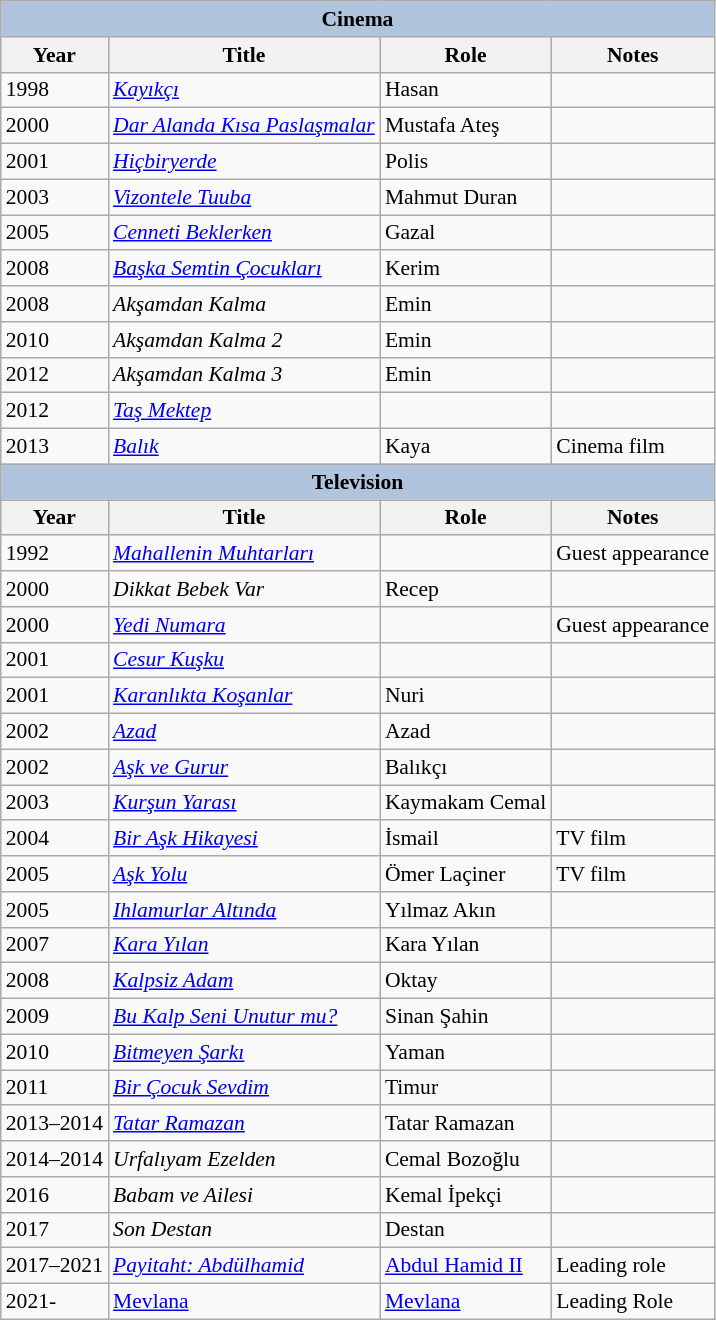<table class="wikitable" style="font-size: 90%;">
<tr>
<th colspan="4" style="background:LightSteelBlue">Cinema</th>
</tr>
<tr>
<th>Year</th>
<th>Title</th>
<th>Role</th>
<th>Notes</th>
</tr>
<tr>
<td>1998</td>
<td><em><a href='#'>Kayıkçı</a></em></td>
<td>Hasan</td>
<td></td>
</tr>
<tr>
<td>2000</td>
<td><em><a href='#'>Dar Alanda Kısa Paslaşmalar</a></em></td>
<td>Mustafa Ateş</td>
<td></td>
</tr>
<tr>
<td>2001</td>
<td><em><a href='#'>Hiçbiryerde</a></em></td>
<td>Polis</td>
<td></td>
</tr>
<tr>
<td>2003</td>
<td><em><a href='#'>Vizontele Tuuba</a></em></td>
<td>Mahmut Duran</td>
<td></td>
</tr>
<tr>
<td>2005</td>
<td><em><a href='#'>Cenneti Beklerken</a></em></td>
<td>Gazal</td>
<td></td>
</tr>
<tr>
<td>2008</td>
<td><em><a href='#'>Başka Semtin Çocukları</a></em></td>
<td>Kerim</td>
<td></td>
</tr>
<tr>
<td>2008</td>
<td><em>Akşamdan Kalma</em></td>
<td>Emin</td>
<td></td>
</tr>
<tr>
<td>2010</td>
<td><em>Akşamdan Kalma 2</em></td>
<td>Emin</td>
<td></td>
</tr>
<tr>
<td>2012</td>
<td><em>Akşamdan Kalma 3</em></td>
<td>Emin</td>
<td></td>
</tr>
<tr>
<td>2012</td>
<td><em><a href='#'>Taş Mektep</a></em></td>
<td></td>
<td></td>
</tr>
<tr>
<td>2013</td>
<td><em><a href='#'>Balık</a></em></td>
<td>Kaya</td>
<td>Cinema film</td>
</tr>
<tr>
<th colspan="4" style="background:LightSteelBlue">Television</th>
</tr>
<tr>
<th>Year</th>
<th>Title</th>
<th>Role</th>
<th>Notes</th>
</tr>
<tr>
<td>1992</td>
<td><em><a href='#'>Mahallenin Muhtarları</a></em></td>
<td></td>
<td>Guest appearance</td>
</tr>
<tr>
<td>2000</td>
<td><em>Dikkat Bebek Var</em></td>
<td>Recep</td>
<td></td>
</tr>
<tr>
<td>2000</td>
<td><em><a href='#'>Yedi Numara</a></em></td>
<td></td>
<td>Guest appearance</td>
</tr>
<tr>
<td>2001</td>
<td><em><a href='#'>Cesur Kuşku</a></em></td>
<td></td>
<td></td>
</tr>
<tr>
<td>2001</td>
<td><em><a href='#'>Karanlıkta Koşanlar</a></em></td>
<td>Nuri</td>
<td></td>
</tr>
<tr>
<td>2002</td>
<td><em><a href='#'>Azad</a></em></td>
<td>Azad</td>
<td></td>
</tr>
<tr>
<td>2002</td>
<td><em><a href='#'>Aşk ve Gurur</a></em></td>
<td>Balıkçı</td>
<td></td>
</tr>
<tr>
<td>2003</td>
<td><em><a href='#'>Kurşun Yarası</a></em></td>
<td>Kaymakam Cemal</td>
<td></td>
</tr>
<tr>
<td>2004</td>
<td><em><a href='#'>Bir Aşk Hikayesi</a></em></td>
<td>İsmail</td>
<td>TV film</td>
</tr>
<tr>
<td>2005</td>
<td><em><a href='#'>Aşk Yolu</a></em></td>
<td>Ömer Laçiner</td>
<td>TV film</td>
</tr>
<tr>
<td>2005</td>
<td><em><a href='#'>Ihlamurlar Altında</a></em></td>
<td>Yılmaz Akın</td>
<td></td>
</tr>
<tr>
<td>2007</td>
<td><em><a href='#'>Kara Yılan</a></em></td>
<td>Kara Yılan</td>
<td></td>
</tr>
<tr>
<td>2008</td>
<td><em><a href='#'>Kalpsiz Adam</a></em></td>
<td>Oktay</td>
<td></td>
</tr>
<tr>
<td>2009</td>
<td><em><a href='#'>Bu Kalp Seni Unutur mu?</a></em></td>
<td>Sinan Şahin</td>
<td></td>
</tr>
<tr>
<td>2010</td>
<td><em><a href='#'>Bitmeyen Şarkı</a></em></td>
<td>Yaman</td>
<td></td>
</tr>
<tr>
<td>2011</td>
<td><em><a href='#'>Bir Çocuk Sevdim</a></em></td>
<td>Timur</td>
<td></td>
</tr>
<tr>
<td>2013–2014</td>
<td><em><a href='#'>Tatar Ramazan</a></em></td>
<td>Tatar Ramazan</td>
<td></td>
</tr>
<tr>
<td>2014–2014</td>
<td><em>Urfalıyam Ezelden</em></td>
<td>Cemal Bozoğlu</td>
<td></td>
</tr>
<tr>
<td>2016</td>
<td><em>Babam ve Ailesi</em></td>
<td>Kemal İpekçi</td>
<td></td>
</tr>
<tr>
<td>2017</td>
<td><em>Son Destan</em></td>
<td>Destan</td>
<td></td>
</tr>
<tr>
<td>2017–2021</td>
<td><em><a href='#'>Payitaht: Abdülhamid</a></em></td>
<td><a href='#'>Abdul Hamid II</a></td>
<td>Leading role</td>
</tr>
<tr>
<td>2021-</td>
<td><a href='#'>Mevlana</a></td>
<td><a href='#'>Mevlana</a></td>
<td>Leading Role</td>
</tr>
</table>
